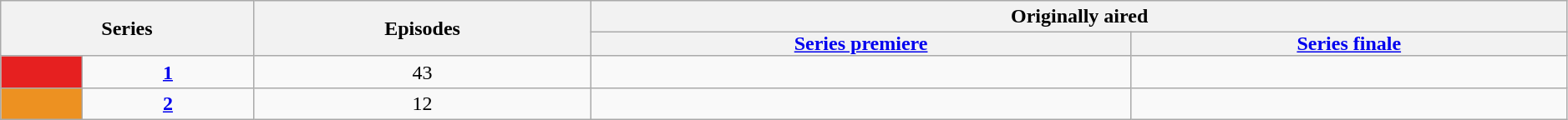<table class="wikitable"  style="width:99%; text-align:center;">
<tr>
<th style="padding: 0 8px;" colspan="2" rowspan="2">Series</th>
<th style="padding: 0 8px;" rowspan="2">Episodes</th>
<th colspan="2">Originally aired</th>
</tr>
<tr>
<th style="padding: 0 8px;"><a href='#'>Series premiere</a></th>
<th style="padding: 0 8px;"><a href='#'>Series finale</a></th>
</tr>
<tr>
<td style="background:#E62020;"></td>
<td><strong><a href='#'>1</a></strong></td>
<td>43</td>
<td style="padding: 0 8px;"></td>
<td style="padding: 0 8px;"></td>
</tr>
<tr>
<td style="background:#ED9121;"></td>
<td><strong><a href='#'>2</a></strong></td>
<td>12</td>
<td style="padding: 0 8px;"></td>
<td style="padding: 0 8px;"></td>
</tr>
</table>
